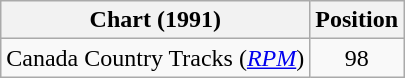<table class="wikitable sortable">
<tr>
<th scope="col">Chart (1991)</th>
<th scope="col">Position</th>
</tr>
<tr>
<td>Canada Country Tracks (<em><a href='#'>RPM</a></em>)</td>
<td align="center">98</td>
</tr>
</table>
